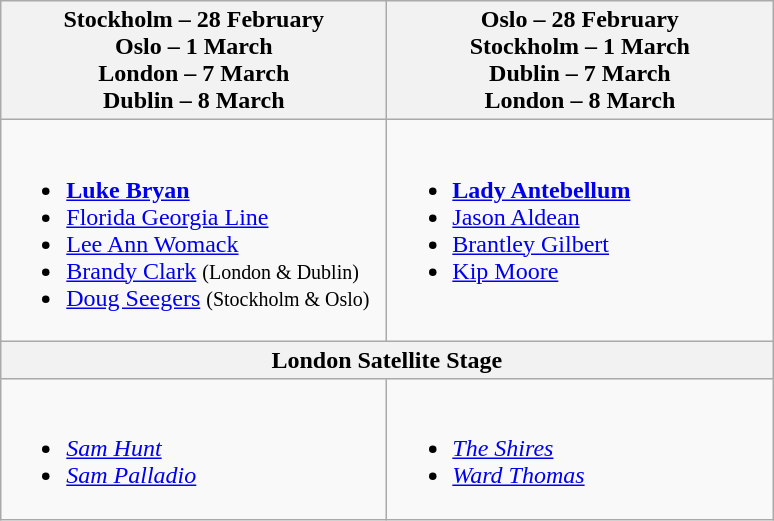<table class="wikitable">
<tr>
<th scope="col" style="width: 250px;">Stockholm – 28 February<br>Oslo – 1 March<br>London – 7 March<br>Dublin – 8 March</th>
<th scope="col" style="width: 250px;">Oslo – 28 February<br>Stockholm – 1 March<br>Dublin – 7 March<br>London – 8 March</th>
</tr>
<tr style="vertical-align: top;">
<td><br><ul><li><strong><a href='#'>Luke Bryan</a></strong></li><li><a href='#'>Florida Georgia Line</a></li><li><a href='#'>Lee Ann Womack</a></li><li><a href='#'>Brandy Clark</a> <small>(London & Dublin)</small></li><li><a href='#'>Doug Seegers</a> <small>(Stockholm & Oslo)</small></li></ul></td>
<td><br><ul><li><strong><a href='#'>Lady Antebellum</a></strong></li><li><a href='#'>Jason Aldean</a></li><li><a href='#'>Brantley Gilbert</a></li><li><a href='#'>Kip Moore</a></li></ul></td>
</tr>
<tr>
<th colspan="2">London Satellite Stage</th>
</tr>
<tr style="vertical-align: top;">
<td><br><ul><li><em><a href='#'>Sam Hunt</a></em></li><li><em><a href='#'>Sam Palladio</a></em></li></ul></td>
<td><br><ul><li><em><a href='#'>The Shires</a></em></li><li><em><a href='#'>Ward Thomas</a></em></li></ul></td>
</tr>
</table>
